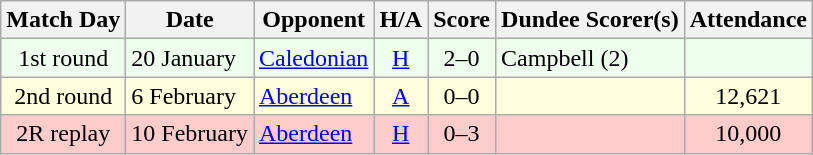<table class="wikitable" style="text-align:center">
<tr>
<th>Match Day</th>
<th>Date</th>
<th>Opponent</th>
<th>H/A</th>
<th>Score</th>
<th>Dundee Scorer(s)</th>
<th>Attendance</th>
</tr>
<tr bgcolor="#EEFFEE">
<td>1st round</td>
<td align="left">20 January</td>
<td align="left"><a href='#'>Caledonian</a></td>
<td><a href='#'>H</a></td>
<td>2–0</td>
<td align="left">Campbell (2)</td>
<td></td>
</tr>
<tr bgcolor="#FFFFDD">
<td>2nd round</td>
<td align="left">6 February</td>
<td align="left"><a href='#'>Aberdeen</a></td>
<td><a href='#'>A</a></td>
<td>0–0</td>
<td align="left"></td>
<td>12,621</td>
</tr>
<tr bgcolor="#FFCCCC">
<td>2R replay</td>
<td align="left">10 February</td>
<td align="left"><a href='#'>Aberdeen</a></td>
<td><a href='#'>H</a></td>
<td>0–3</td>
<td align="left"></td>
<td>10,000</td>
</tr>
</table>
